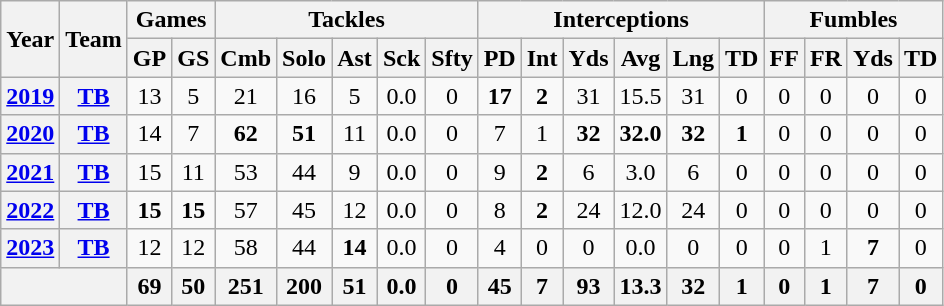<table class="wikitable" style="text-align: center;">
<tr>
<th rowspan="2">Year</th>
<th rowspan="2">Team</th>
<th colspan="2">Games</th>
<th colspan="5">Tackles</th>
<th colspan="6">Interceptions</th>
<th colspan="4">Fumbles</th>
</tr>
<tr>
<th>GP</th>
<th>GS</th>
<th>Cmb</th>
<th>Solo</th>
<th>Ast</th>
<th>Sck</th>
<th>Sfty</th>
<th>PD</th>
<th>Int</th>
<th>Yds</th>
<th>Avg</th>
<th>Lng</th>
<th>TD</th>
<th>FF</th>
<th>FR</th>
<th>Yds</th>
<th>TD</th>
</tr>
<tr>
<th><a href='#'>2019</a></th>
<th><a href='#'>TB</a></th>
<td>13</td>
<td>5</td>
<td>21</td>
<td>16</td>
<td>5</td>
<td>0.0</td>
<td>0</td>
<td><strong>17</strong></td>
<td><strong>2</strong></td>
<td>31</td>
<td>15.5</td>
<td>31</td>
<td>0</td>
<td>0</td>
<td>0</td>
<td>0</td>
<td>0</td>
</tr>
<tr>
<th><a href='#'>2020</a></th>
<th><a href='#'>TB</a></th>
<td>14</td>
<td>7</td>
<td><strong>62</strong></td>
<td><strong>51</strong></td>
<td>11</td>
<td>0.0</td>
<td>0</td>
<td>7</td>
<td>1</td>
<td><strong>32</strong></td>
<td><strong>32.0</strong></td>
<td><strong>32</strong></td>
<td><strong>1</strong></td>
<td>0</td>
<td>0</td>
<td>0</td>
<td>0</td>
</tr>
<tr>
<th><a href='#'>2021</a></th>
<th><a href='#'>TB</a></th>
<td>15</td>
<td>11</td>
<td>53</td>
<td>44</td>
<td>9</td>
<td>0.0</td>
<td>0</td>
<td>9</td>
<td><strong>2</strong></td>
<td>6</td>
<td>3.0</td>
<td>6</td>
<td>0</td>
<td>0</td>
<td>0</td>
<td>0</td>
<td>0</td>
</tr>
<tr>
<th><a href='#'>2022</a></th>
<th><a href='#'>TB</a></th>
<td><strong>15</strong></td>
<td><strong>15</strong></td>
<td>57</td>
<td>45</td>
<td>12</td>
<td>0.0</td>
<td>0</td>
<td>8</td>
<td><strong>2</strong></td>
<td>24</td>
<td>12.0</td>
<td>24</td>
<td>0</td>
<td>0</td>
<td>0</td>
<td>0</td>
<td>0</td>
</tr>
<tr>
<th><a href='#'>2023</a></th>
<th><a href='#'>TB</a></th>
<td>12</td>
<td>12</td>
<td>58</td>
<td>44</td>
<td><strong>14</strong></td>
<td>0.0</td>
<td>0</td>
<td>4</td>
<td>0</td>
<td>0</td>
<td>0.0</td>
<td>0</td>
<td>0</td>
<td>0</td>
<td>1</td>
<td><strong>7</strong></td>
<td>0</td>
</tr>
<tr>
<th colspan="2"></th>
<th>69</th>
<th>50</th>
<th>251</th>
<th>200</th>
<th>51</th>
<th>0.0</th>
<th>0</th>
<th>45</th>
<th>7</th>
<th>93</th>
<th>13.3</th>
<th>32</th>
<th>1</th>
<th>0</th>
<th>1</th>
<th>7</th>
<th>0</th>
</tr>
</table>
